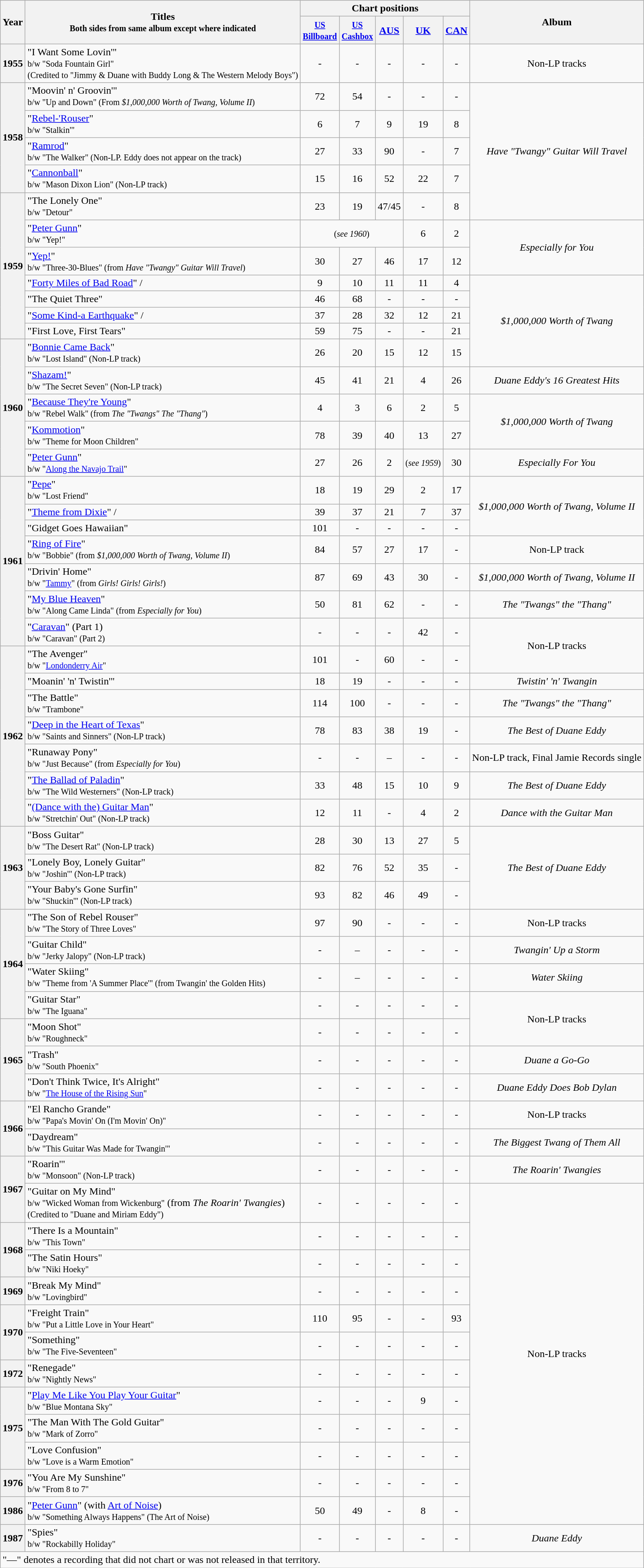<table class="sortable wikitable">
<tr>
<th rowspan="2">Year</th>
<th rowspan="2">Titles<br><small>Both sides from same album except where indicated</small></th>
<th colspan="5">Chart positions</th>
<th rowspan="2">Album</th>
</tr>
<tr>
<th><small><a href='#'>US <br>Billboard</a></small><br></th>
<th><small><a href='#'>US <br>Cashbox</a></small><br></th>
<th><a href='#'>AUS</a><br></th>
<th><a href='#'>UK</a><br></th>
<th><a href='#'>CAN</a><br></th>
</tr>
<tr>
<th>1955</th>
<td>"I Want Some Lovin'"<br><small>b/w "Soda Fountain Girl"<br>(Credited to "Jimmy & Duane with Buddy Long & The Western Melody Boys")</small></td>
<td align=center>-</td>
<td align=center>-</td>
<td align=center>-</td>
<td align=center>-</td>
<td align=center>-</td>
<td align=center>Non-LP tracks</td>
</tr>
<tr>
<th rowspan=4>1958</th>
<td>"Moovin' n' Groovin'"<br><small>b/w "Up and Down" (From <em>$1,000,000 Worth of Twang, Volume II</em>)</small></td>
<td align=center>72</td>
<td align=center>54</td>
<td align=center>-</td>
<td align=center>-</td>
<td align=center>-</td>
<td style="text-align:center;" rowspan="5"><em>Have "Twangy" Guitar Will Travel</em></td>
</tr>
<tr>
<td>"<a href='#'>Rebel-'Rouser</a>"<br><small>b/w "Stalkin'"</small></td>
<td align=center>6</td>
<td align=center>7</td>
<td align=center>9</td>
<td align=center>19</td>
<td align=center>8</td>
</tr>
<tr>
<td>"<a href='#'>Ramrod</a>"<br><small>b/w "The Walker" (Non-LP. Eddy does not appear on the track)</small></td>
<td align=center>27</td>
<td align=center>33</td>
<td align=center>90</td>
<td align=center>-</td>
<td align=center>7</td>
</tr>
<tr>
<td>"<a href='#'>Cannonball</a>"<br><small>b/w "Mason Dixon Lion" (Non-LP track)</small></td>
<td align=center>15</td>
<td align=center>16</td>
<td align=center>52</td>
<td align=center>22</td>
<td align=center>7</td>
</tr>
<tr>
<th rowspan=7>1959</th>
<td>"The Lonely One"<br><small>b/w "Detour"</small></td>
<td align=center>23</td>
<td align=center>19</td>
<td align=center>47/45</td>
<td align=center>-</td>
<td align=center>8</td>
</tr>
<tr>
<td>"<a href='#'>Peter Gunn</a>"<br><small>b/w "Yep!"</small></td>
<td style="text-align:center;" colspan="3"><small>(<em>see 1960</em>)</small></td>
<td align=center>6</td>
<td align=center>2</td>
<td style="text-align:center;" rowspan="2"><em>Especially for You</em></td>
</tr>
<tr>
<td>"<a href='#'>Yep!</a>"<br><small>b/w "Three-30-Blues" (from <em>Have "Twangy" Guitar Will Travel</em>)</small></td>
<td align=center>30</td>
<td align=center>27</td>
<td align=center>46</td>
<td align=center>17</td>
<td align=center>12</td>
</tr>
<tr>
<td>"<a href='#'>Forty Miles of Bad Road</a>" /</td>
<td align=center>9</td>
<td align=center>10</td>
<td align=center>11</td>
<td align=center>11</td>
<td align=center>4</td>
<td style="text-align:center;" rowspan="5"><em>$1,000,000 Worth of Twang</em></td>
</tr>
<tr>
<td>"The Quiet Three"</td>
<td align=center>46</td>
<td align=center>68</td>
<td align=center>-</td>
<td align=center>-</td>
<td align=center>-</td>
</tr>
<tr>
<td>"<a href='#'>Some Kind-a Earthquake</a>" /</td>
<td align=center>37</td>
<td align=center>28</td>
<td align=center>32</td>
<td align=center>12</td>
<td align=center>21</td>
</tr>
<tr>
<td>"First Love, First Tears"</td>
<td align=center>59</td>
<td align=center>75</td>
<td align=center>-</td>
<td align=center>-</td>
<td align=center>21</td>
</tr>
<tr>
<th rowspan=5>1960</th>
<td>"<a href='#'>Bonnie Came Back</a>"<br><small>b/w "Lost Island" (Non-LP track)</small></td>
<td align=center>26</td>
<td align=center>20</td>
<td align=center>15</td>
<td align=center>12</td>
<td align=center>15</td>
</tr>
<tr>
<td>"<a href='#'>Shazam!</a>"<br><small>b/w "The Secret Seven" (Non-LP track)</small></td>
<td align=center>45</td>
<td align=center>41</td>
<td align=center>21</td>
<td align=center>4</td>
<td align=center>26</td>
<td align=center><em>Duane Eddy's 16 Greatest Hits</em></td>
</tr>
<tr>
<td>"<a href='#'>Because They're Young</a>"<br><small>b/w "Rebel Walk" (from <em>The "Twangs" The "Thang"</em>)</small></td>
<td align=center>4</td>
<td align=center>3</td>
<td align=center>6</td>
<td align=center>2</td>
<td align=center>5</td>
<td style="text-align:center;" rowspan="2"><em>$1,000,000 Worth of Twang</em></td>
</tr>
<tr>
<td>"<a href='#'>Kommotion</a>"<br><small>b/w "Theme for Moon Children"</small></td>
<td align=center>78</td>
<td align=center>39</td>
<td align=center>40</td>
<td align=center>13</td>
<td align=center>27</td>
</tr>
<tr>
<td>"<a href='#'>Peter Gunn</a>"<br><small>b/w "<a href='#'>Along the Navajo Trail</a>"</small></td>
<td align=center>27</td>
<td align=center>26</td>
<td align=center>2</td>
<td align=center><small>(<em>see 1959</em>)</small></td>
<td align=center>30</td>
<td align=center><em>Especially For You</em></td>
</tr>
<tr>
<th rowspan=7>1961</th>
<td>"<a href='#'>Pepe</a>"<br><small>b/w "Lost Friend"</small></td>
<td align=center>18</td>
<td align=center>19</td>
<td align=center>29</td>
<td align=center>2</td>
<td align=center>17</td>
<td style="text-align:center;" rowspan="3"><em>$1,000,000 Worth of Twang, Volume II</em></td>
</tr>
<tr>
<td>"<a href='#'>Theme from Dixie</a>" /</td>
<td align=center>39</td>
<td align=center>37</td>
<td align=center>21</td>
<td align=center>7</td>
<td align=center>37</td>
</tr>
<tr>
<td>"Gidget Goes Hawaiian"</td>
<td align=center>101</td>
<td align=center>-</td>
<td align=center>-</td>
<td align=center>-</td>
<td align=center>-</td>
</tr>
<tr>
<td>"<a href='#'>Ring of Fire</a>"<br><small>b/w "Bobbie" (from <em>$1,000,000 Worth of Twang, Volume II</em>)</small></td>
<td align=center>84</td>
<td align=center>57</td>
<td align=center>27</td>
<td align=center>17</td>
<td align=center>-</td>
<td style="text-align:center;">Non-LP track</td>
</tr>
<tr>
<td>"Drivin' Home"<br><small>b/w "<a href='#'>Tammy</a>" (from <em>Girls! Girls! Girls!</em>)</small></td>
<td align=center>87</td>
<td align=center>69</td>
<td align=center>43</td>
<td align=center>30</td>
<td align=center>-</td>
<td align=center><em>$1,000,000 Worth of Twang, Volume II</em></td>
</tr>
<tr>
<td>"<a href='#'>My Blue Heaven</a>"<br><small>b/w "Along Came Linda" (from <em>Especially for You</em>)</small></td>
<td align=center>50</td>
<td align=center>81</td>
<td align=center>62</td>
<td align=center>-</td>
<td align=center>-</td>
<td align=center><em>The "Twangs" the "Thang"</em></td>
</tr>
<tr>
<td>"<a href='#'>Caravan</a>" (Part 1)<br><small>b/w "Caravan" (Part 2)</small></td>
<td align=center>-</td>
<td align=center>-</td>
<td align=center>-</td>
<td align=center>42</td>
<td align=center>-</td>
<td style="text-align:center;" rowspan="2">Non-LP tracks</td>
</tr>
<tr>
<th rowspan=7>1962</th>
<td>"The Avenger"<br><small>b/w "<a href='#'>Londonderry Air</a>"</small></td>
<td align=center>101</td>
<td align=center>-</td>
<td align=center>60</td>
<td align=center>-</td>
<td align=center>-</td>
</tr>
<tr>
<td>"Moanin' 'n' Twistin'"<br></td>
<td align=center>18</td>
<td align=center>19</td>
<td align=center>-</td>
<td align=center>-</td>
<td align=center>-</td>
<td align=center><em>Twistin' 'n' Twangin</em></td>
</tr>
<tr>
<td>"The Battle"<br><small>b/w "Trambone"</small></td>
<td align=center>114</td>
<td align=center>100</td>
<td align=center>-</td>
<td align=center>-</td>
<td align=center>-</td>
<td align=center><em>The "Twangs" the "Thang"</em></td>
</tr>
<tr>
<td>"<a href='#'>Deep in the Heart of Texas</a>"<br><small>b/w "Saints and Sinners" (Non-LP track)</small></td>
<td align=center>78</td>
<td align=center>83</td>
<td align=center>38</td>
<td align=center>19</td>
<td align=center>-</td>
<td align=center><em>The Best of Duane Eddy</em></td>
</tr>
<tr>
<td>"Runaway Pony"<br><small>b/w "Just Because" (from <em>Especially for You</em>)</small></td>
<td align=center>-</td>
<td align=center>-</td>
<td align=center>–</td>
<td align=center>-</td>
<td align=center>-</td>
<td align=center>Non-LP track, Final Jamie Records single</td>
</tr>
<tr>
<td>"<a href='#'>The Ballad of Paladin</a>"<br><small>b/w "The Wild Westerners" (Non-LP track)</small></td>
<td align=center>33</td>
<td align=center>48</td>
<td align=center>15</td>
<td align=center>10</td>
<td align=center>9</td>
<td align=center><em>The Best of Duane Eddy</em></td>
</tr>
<tr>
<td>"<a href='#'>(Dance with the) Guitar Man</a>"<br><small>b/w "Stretchin' Out" (Non-LP track)</small></td>
<td align=center>12</td>
<td align=center>11</td>
<td align=center>-</td>
<td align=center>4</td>
<td align=center>2</td>
<td align=center><em>Dance with the Guitar Man</em></td>
</tr>
<tr>
<th rowspan=3>1963</th>
<td>"Boss Guitar"<br><small>b/w "The Desert Rat" (Non-LP track)</small></td>
<td align=center>28</td>
<td align=center>30</td>
<td align=center>13</td>
<td align=center>27</td>
<td align=center>5</td>
<td style="text-align:center;" rowspan="3"><em>The Best of Duane Eddy</em></td>
</tr>
<tr>
<td>"Lonely Boy, Lonely Guitar"<br><small>b/w "Joshin'" (Non-LP track)</small></td>
<td align=center>82</td>
<td align=center>76</td>
<td align=center>52</td>
<td align=center>35</td>
<td align=center>-</td>
</tr>
<tr>
<td>"Your Baby's Gone Surfin"<br><small>b/w "Shuckin'" (Non-LP track)</small></td>
<td align=center>93</td>
<td align=center>82</td>
<td align=center>46</td>
<td align=center>49</td>
<td align=center>-</td>
</tr>
<tr>
<th rowspan="4">1964</th>
<td>"The Son of Rebel Rouser"<br><small>b/w "The Story of Three Loves"</small></td>
<td align=center>97</td>
<td align=center>90</td>
<td align=center>-</td>
<td align=center>-</td>
<td align=center>-</td>
<td align=center>Non-LP tracks</td>
</tr>
<tr>
<td>"Guitar Child"<br><small>b/w "Jerky Jalopy" (Non-LP track)</small></td>
<td align=center>-</td>
<td align=center>–</td>
<td align=center>-</td>
<td align=center>-</td>
<td align=center>-</td>
<td align=center><em>Twangin' Up a Storm</em></td>
</tr>
<tr>
<td>"Water Skiing"<br><small>b/w "Theme from 'A Summer Place'" (from Twangin' the Golden Hits)</small></td>
<td align=center>-</td>
<td align=center>–</td>
<td align=center>-</td>
<td align=center>-</td>
<td align=center>-</td>
<td align=center><em>Water Skiing</em></td>
</tr>
<tr>
<td>"Guitar Star"<br><small>b/w "The Iguana"</small></td>
<td align=center>-</td>
<td align=center>-</td>
<td align=center>-</td>
<td align=center>-</td>
<td align=center>-</td>
<td style="text-align:center;" rowspan="2">Non-LP tracks</td>
</tr>
<tr>
<th rowspan="3">1965</th>
<td>"Moon Shot"<br><small>b/w "Roughneck"</small></td>
<td align=center>-</td>
<td align=center>-</td>
<td align=center>-</td>
<td align=center>-</td>
<td align=center>-</td>
</tr>
<tr>
<td>"Trash"<br><small>b/w "South Phoenix"</small></td>
<td align=center>-</td>
<td align=center>-</td>
<td align=center>-</td>
<td align=center>-</td>
<td align=center>-</td>
<td align=center><em>Duane a Go-Go</em></td>
</tr>
<tr>
<td>"Don't Think Twice, It's Alright"<br><small>b/w "<a href='#'>The House of the Rising Sun</a>"</small></td>
<td align=center>-</td>
<td align=center>-</td>
<td align=center>-</td>
<td align=center>-</td>
<td align=center>-</td>
<td align=center><em>Duane Eddy Does Bob Dylan</em></td>
</tr>
<tr>
<th rowspan="2">1966</th>
<td>"El Rancho Grande"<br><small>b/w "Papa's Movin' On (I'm Movin' On)"</small></td>
<td align=center>-</td>
<td align=center>-</td>
<td align=center>-</td>
<td align=center>-</td>
<td align=center>-</td>
<td align=center>Non-LP tracks</td>
</tr>
<tr>
<td>"Daydream"<br><small>b/w "This Guitar Was Made for Twangin'"</small></td>
<td align=center>-</td>
<td align=center>-</td>
<td align=center>-</td>
<td align=center>-</td>
<td align=center>-</td>
<td align=center><em>The Biggest Twang of Them All</em></td>
</tr>
<tr>
<th rowspan="2">1967</th>
<td>"Roarin'"<br><small>b/w "Monsoon" (Non-LP track)</small></td>
<td align=center>-</td>
<td align=center>-</td>
<td align=center>-</td>
<td align=center>-</td>
<td align=center>-</td>
<td align=center><em>The Roarin' Twangies</em></td>
</tr>
<tr>
<td>"Guitar on My Mind"<br><small>b/w "Wicked Woman from Wickenburg"</small> (from <em>The Roarin' Twangies</em>)<br><small>(Credited to "Duane and Miriam Eddy")</small></td>
<td align=center>-</td>
<td align=center>-</td>
<td align=center>-</td>
<td align=center>-</td>
<td align=center>-</td>
<td style="text-align:center;" rowspan="12">Non-LP tracks</td>
</tr>
<tr>
<th rowspan="2">1968</th>
<td>"There Is a Mountain"<br><small>b/w "This Town"</small></td>
<td align=center>-</td>
<td align=center>-</td>
<td align=center>-</td>
<td align=center>-</td>
<td align=center>-</td>
</tr>
<tr>
<td>"The Satin Hours"<br><small>b/w "Niki Hoeky"</small></td>
<td align=center>-</td>
<td align=center>-</td>
<td align=center>-</td>
<td align=center>-</td>
<td align=center>-</td>
</tr>
<tr>
<th>1969</th>
<td>"Break My Mind"<br><small>b/w "Lovingbird"</small></td>
<td align=center>-</td>
<td align=center>-</td>
<td align=center>-</td>
<td align=center>-</td>
<td align=center>-</td>
</tr>
<tr>
<th rowspan="2">1970</th>
<td>"Freight Train"<br><small>b/w "Put a Little Love in Your Heart"</small></td>
<td align=center>110</td>
<td align=center>95</td>
<td align=center>-</td>
<td align=center>-</td>
<td align=center>93</td>
</tr>
<tr>
<td>"Something"<br><small>b/w "The Five-Seventeen"</small></td>
<td align=center>-</td>
<td align=center>-</td>
<td align=center>-</td>
<td align=center>-</td>
<td align=center>-</td>
</tr>
<tr>
<th>1972</th>
<td>"Renegade"<br><small>b/w "Nightly News"</small></td>
<td align=center>-</td>
<td align=center>-</td>
<td align=center>-</td>
<td align=center>-</td>
<td align=center>-</td>
</tr>
<tr>
<th rowspan="3">1975</th>
<td>"<a href='#'>Play Me Like You Play Your Guitar</a>"<br><small>b/w "Blue Montana Sky"</small></td>
<td align=center>-</td>
<td align=center>-</td>
<td align=center>-</td>
<td align=center>9</td>
<td align=center>-</td>
</tr>
<tr>
<td>"The Man With The Gold Guitar"<br><small>b/w "Mark of Zorro"</small></td>
<td align=center>-</td>
<td align=center>-</td>
<td align=center>-</td>
<td align=center>-</td>
<td align=center>-</td>
</tr>
<tr>
<td>"Love Confusion"<br><small>b/w "Love is a Warm Emotion"</small></td>
<td align=center>-</td>
<td align=center>-</td>
<td align=center>-</td>
<td align=center>-</td>
<td align=center>-</td>
</tr>
<tr>
<th>1976</th>
<td>"You Are My Sunshine"<br><small>b/w "From 8 to 7"</small></td>
<td align=center>-</td>
<td align=center>-</td>
<td align=center>-</td>
<td align=center>-</td>
<td align=center>-</td>
</tr>
<tr>
<th>1986</th>
<td>"<a href='#'>Peter Gunn</a>" (with <a href='#'>Art of Noise</a>)<br><small>b/w "Something Always Happens" (The Art of Noise)</small></td>
<td align=center>50</td>
<td align=center>49</td>
<td align=center>-</td>
<td align=center>8</td>
<td align=center>-</td>
</tr>
<tr>
<th>1987</th>
<td>"Spies"<br><small>b/w "Rockabilly Holiday"</small></td>
<td align=center>-</td>
<td align=center>-</td>
<td align=center>-</td>
<td align=center>-</td>
<td align=center>-</td>
<td align=center><em>Duane Eddy</em></td>
</tr>
<tr>
<td colspan="8” style="font-size:90%" align=“center”>"—" denotes a recording that did not chart or was not released in that territory.</td>
</tr>
</table>
